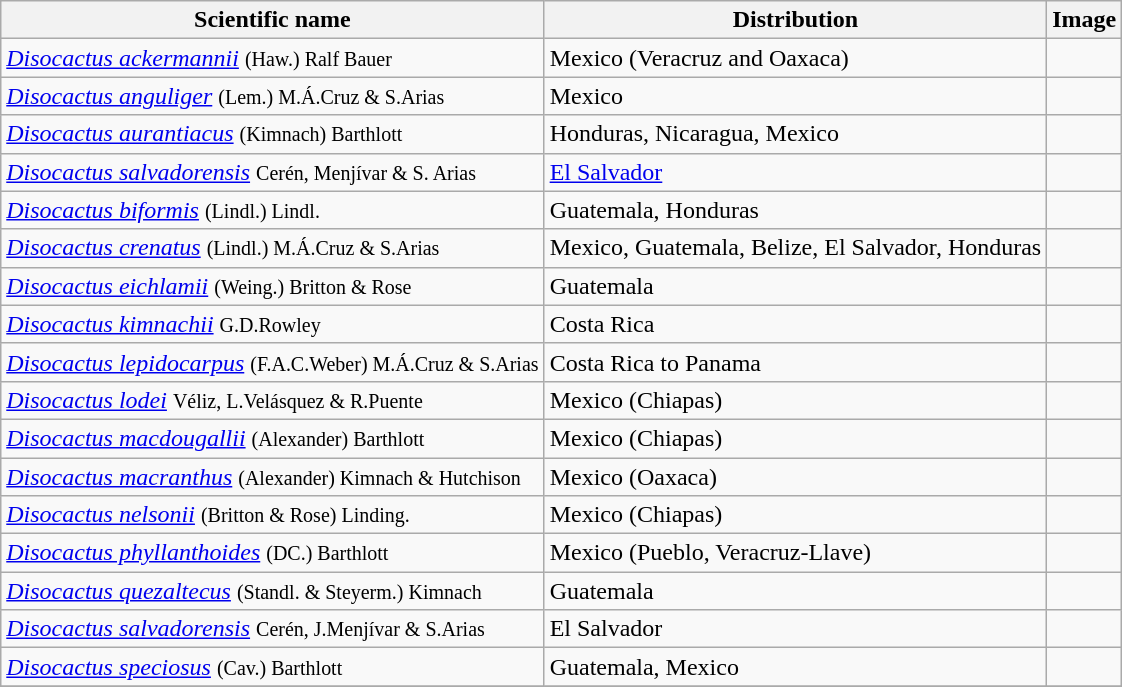<table class="wikitable">
<tr>
<th>Scientific name</th>
<th>Distribution</th>
<th>Image</th>
</tr>
<tr>
<td><em><a href='#'>Disocactus ackermannii</a></em> <small>(Haw.) Ralf Bauer</small></td>
<td>Mexico (Veracruz and Oaxaca)</td>
<td></td>
</tr>
<tr>
<td><em><a href='#'>Disocactus anguliger</a></em> <small>(Lem.) M.Á.Cruz & S.Arias</small></td>
<td>Mexico</td>
<td></td>
</tr>
<tr>
<td><em><a href='#'>Disocactus aurantiacus</a></em> <small>(Kimnach) Barthlott</small></td>
<td>Honduras, Nicaragua, Mexico</td>
<td></td>
</tr>
<tr>
<td><em><a href='#'>Disocactus salvadorensis</a></em> <small>Cerén, Menjívar & S. Arias</small></td>
<td><a href='#'>El Salvador</a></td>
<td></td>
</tr>
<tr>
<td><em><a href='#'>Disocactus biformis</a></em> <small>(Lindl.) Lindl.</small></td>
<td>Guatemala, Honduras</td>
<td></td>
</tr>
<tr>
<td><em><a href='#'>Disocactus crenatus</a></em> <small>(Lindl.) M.Á.Cruz & S.Arias</small></td>
<td>Mexico, Guatemala, Belize, El Salvador, Honduras</td>
<td></td>
</tr>
<tr>
<td><em><a href='#'>Disocactus eichlamii</a></em> <small>(Weing.) Britton & Rose</small></td>
<td>Guatemala</td>
<td></td>
</tr>
<tr>
<td><em><a href='#'>Disocactus kimnachii</a></em> <small>G.D.Rowley</small></td>
<td>Costa Rica</td>
<td></td>
</tr>
<tr>
<td><em><a href='#'>Disocactus lepidocarpus</a></em> <small>(F.A.C.Weber) M.Á.Cruz & S.Arias</small></td>
<td>Costa Rica to Panama</td>
<td></td>
</tr>
<tr>
<td><em><a href='#'>Disocactus lodei</a></em> <small>Véliz, L.Velásquez & R.Puente</small></td>
<td>Mexico (Chiapas)</td>
<td></td>
</tr>
<tr>
<td><em><a href='#'>Disocactus macdougallii</a></em> <small>(Alexander) Barthlott</small></td>
<td>Mexico (Chiapas)</td>
<td></td>
</tr>
<tr>
<td><em><a href='#'>Disocactus macranthus</a></em> <small>(Alexander) Kimnach & Hutchison</small></td>
<td>Mexico (Oaxaca)</td>
<td></td>
</tr>
<tr>
<td><em><a href='#'>Disocactus nelsonii</a></em> <small>(Britton & Rose) Linding.</small></td>
<td>Mexico (Chiapas)</td>
<td></td>
</tr>
<tr>
<td><em><a href='#'>Disocactus phyllanthoides</a></em> <small>(DC.) Barthlott</small></td>
<td>Mexico (Pueblo, Veracruz-Llave)</td>
<td></td>
</tr>
<tr>
<td><em><a href='#'>Disocactus quezaltecus</a></em> <small>(Standl. & Steyerm.) Kimnach</small></td>
<td>Guatemala</td>
<td></td>
</tr>
<tr>
<td><em><a href='#'>Disocactus salvadorensis</a></em> <small>Cerén, J.Menjívar & S.Arias</small></td>
<td>El Salvador</td>
<td></td>
</tr>
<tr>
<td><em><a href='#'>Disocactus speciosus</a></em> <small>(Cav.) Barthlott</small></td>
<td>Guatemala, Mexico</td>
<td></td>
</tr>
<tr>
</tr>
</table>
